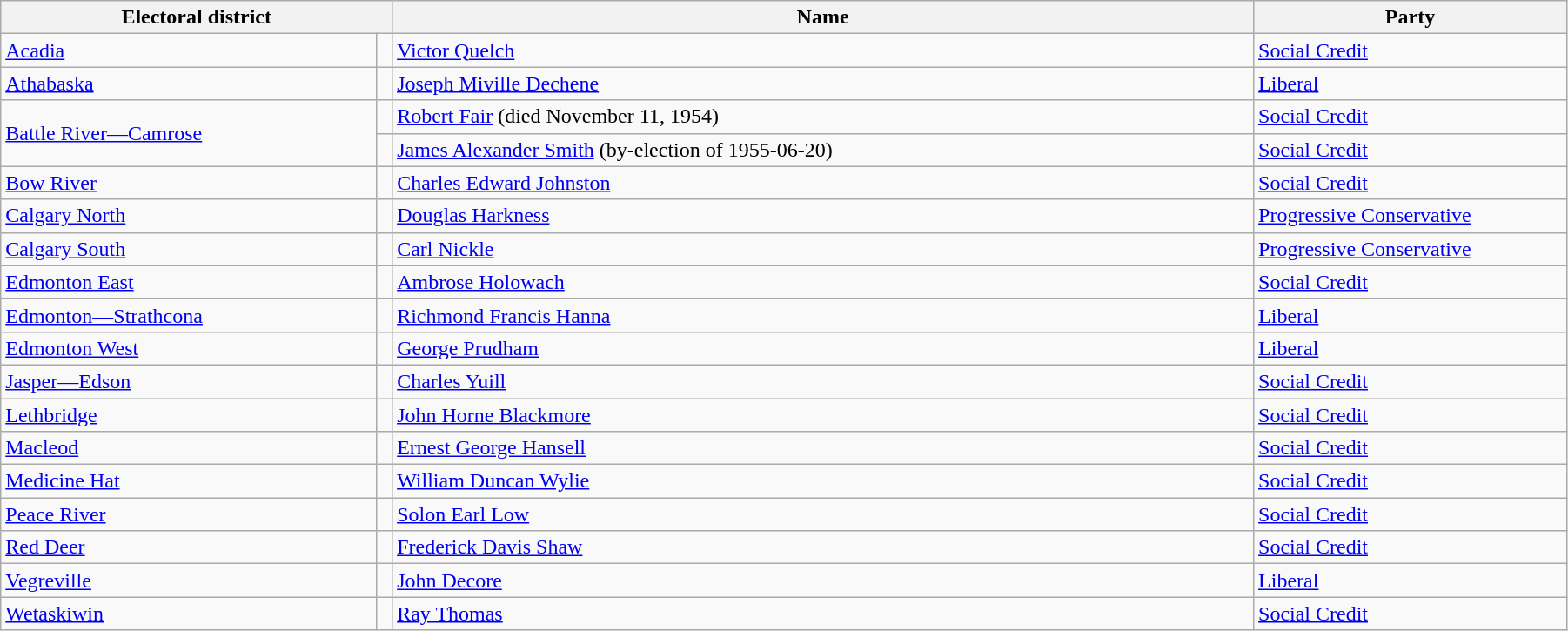<table class="wikitable" width=95%>
<tr>
<th colspan=2 width=25%>Electoral district</th>
<th>Name</th>
<th width=20%>Party</th>
</tr>
<tr>
<td width=24%><a href='#'>Acadia</a></td>
<td></td>
<td><a href='#'>Victor Quelch</a></td>
<td><a href='#'>Social Credit</a></td>
</tr>
<tr>
<td><a href='#'>Athabaska</a></td>
<td></td>
<td><a href='#'>Joseph Miville Dechene</a></td>
<td><a href='#'>Liberal</a></td>
</tr>
<tr>
<td rowspan=2><a href='#'>Battle River—Camrose</a></td>
<td></td>
<td><a href='#'>Robert Fair</a> (died November 11, 1954)</td>
<td><a href='#'>Social Credit</a></td>
</tr>
<tr>
<td></td>
<td><a href='#'>James Alexander Smith</a> (by-election of 1955-06-20)</td>
<td><a href='#'>Social Credit</a></td>
</tr>
<tr>
<td><a href='#'>Bow River</a></td>
<td></td>
<td><a href='#'>Charles Edward Johnston</a></td>
<td><a href='#'>Social Credit</a></td>
</tr>
<tr>
<td><a href='#'>Calgary North</a></td>
<td></td>
<td><a href='#'>Douglas Harkness</a></td>
<td><a href='#'>Progressive Conservative</a></td>
</tr>
<tr>
<td><a href='#'>Calgary South</a></td>
<td></td>
<td><a href='#'>Carl Nickle</a></td>
<td><a href='#'>Progressive Conservative</a></td>
</tr>
<tr>
<td><a href='#'>Edmonton East</a></td>
<td></td>
<td><a href='#'>Ambrose Holowach</a></td>
<td><a href='#'>Social Credit</a></td>
</tr>
<tr>
<td><a href='#'>Edmonton—Strathcona</a></td>
<td></td>
<td><a href='#'>Richmond Francis Hanna</a></td>
<td><a href='#'>Liberal</a></td>
</tr>
<tr>
<td><a href='#'>Edmonton West</a></td>
<td></td>
<td><a href='#'>George Prudham</a></td>
<td><a href='#'>Liberal</a></td>
</tr>
<tr>
<td><a href='#'>Jasper—Edson</a></td>
<td></td>
<td><a href='#'>Charles Yuill</a></td>
<td><a href='#'>Social Credit</a></td>
</tr>
<tr>
<td><a href='#'>Lethbridge</a></td>
<td></td>
<td><a href='#'>John Horne Blackmore</a></td>
<td><a href='#'>Social Credit</a></td>
</tr>
<tr>
<td><a href='#'>Macleod</a></td>
<td></td>
<td><a href='#'>Ernest George Hansell</a></td>
<td><a href='#'>Social Credit</a></td>
</tr>
<tr>
<td><a href='#'>Medicine Hat</a></td>
<td></td>
<td><a href='#'>William Duncan Wylie</a></td>
<td><a href='#'>Social Credit</a></td>
</tr>
<tr>
<td><a href='#'>Peace River</a></td>
<td></td>
<td><a href='#'>Solon Earl Low</a></td>
<td><a href='#'>Social Credit</a></td>
</tr>
<tr>
<td><a href='#'>Red Deer</a></td>
<td></td>
<td><a href='#'>Frederick Davis Shaw</a></td>
<td><a href='#'>Social Credit</a></td>
</tr>
<tr>
<td><a href='#'>Vegreville</a></td>
<td></td>
<td><a href='#'>John Decore</a></td>
<td><a href='#'>Liberal</a></td>
</tr>
<tr>
<td><a href='#'>Wetaskiwin</a></td>
<td></td>
<td><a href='#'>Ray Thomas</a></td>
<td><a href='#'>Social Credit</a></td>
</tr>
</table>
